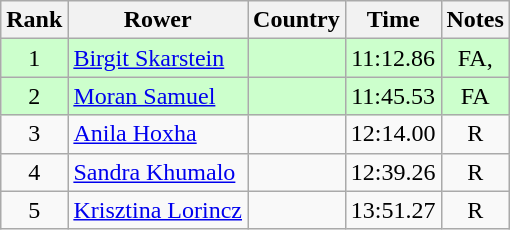<table class="wikitable" style="text-align:center">
<tr>
<th>Rank</th>
<th>Rower</th>
<th>Country</th>
<th>Time</th>
<th>Notes</th>
</tr>
<tr bgcolor=ccffcc>
<td>1</td>
<td align="left"><a href='#'>Birgit Skarstein</a></td>
<td align="left"></td>
<td>11:12.86</td>
<td>FA, <strong></strong></td>
</tr>
<tr bgcolor=ccffcc>
<td>2</td>
<td align="left"><a href='#'>Moran Samuel</a></td>
<td align="left"></td>
<td>11:45.53</td>
<td>FA</td>
</tr>
<tr>
<td>3</td>
<td align="left"><a href='#'>Anila Hoxha</a></td>
<td align="left"></td>
<td>12:14.00</td>
<td>R</td>
</tr>
<tr>
<td>4</td>
<td align="left"><a href='#'>Sandra Khumalo</a></td>
<td align="left"></td>
<td>12:39.26</td>
<td>R</td>
</tr>
<tr>
<td>5</td>
<td align="left"><a href='#'>Krisztina Lorincz</a></td>
<td align="left"></td>
<td>13:51.27</td>
<td>R</td>
</tr>
</table>
